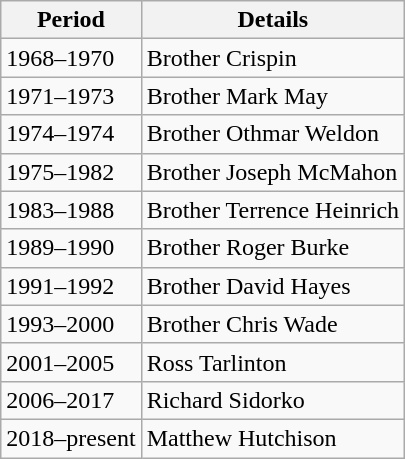<table class="wikitable">
<tr>
<th>Period</th>
<th>Details</th>
</tr>
<tr>
<td>1968–1970</td>
<td>Brother Crispin</td>
</tr>
<tr>
<td>1971–1973</td>
<td>Brother Mark May</td>
</tr>
<tr>
<td>1974–1974</td>
<td>Brother Othmar Weldon</td>
</tr>
<tr>
<td>1975–1982</td>
<td>Brother Joseph McMahon</td>
</tr>
<tr>
<td>1983–1988</td>
<td>Brother Terrence Heinrich</td>
</tr>
<tr>
<td>1989–1990</td>
<td>Brother Roger Burke</td>
</tr>
<tr>
<td>1991–1992</td>
<td>Brother David Hayes</td>
</tr>
<tr>
<td>1993–2000</td>
<td>Brother Chris Wade</td>
</tr>
<tr>
<td>2001–2005</td>
<td>Ross Tarlinton</td>
</tr>
<tr>
<td>2006–2017</td>
<td>Richard Sidorko</td>
</tr>
<tr>
<td>2018–present</td>
<td>Matthew Hutchison</td>
</tr>
</table>
